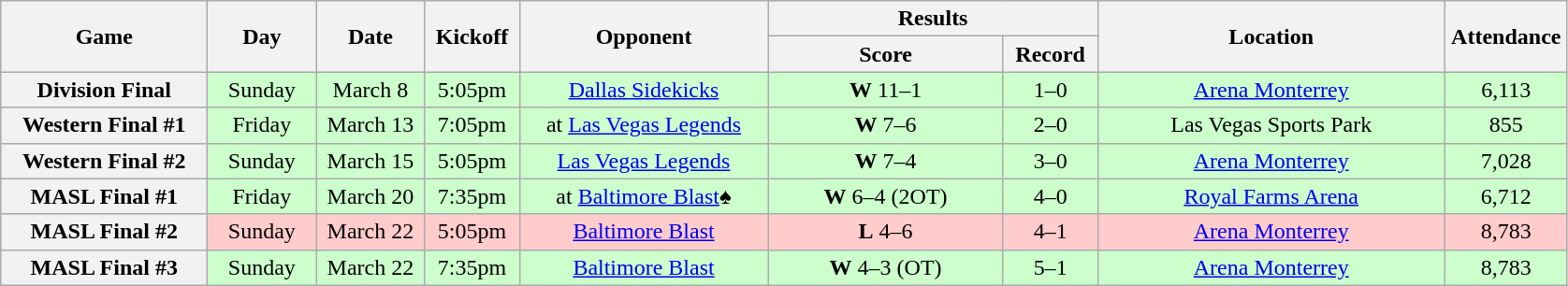<table class="wikitable">
<tr>
<th rowspan="2" width="140">Game</th>
<th rowspan="2" width="70">Day</th>
<th rowspan="2" width="70">Date</th>
<th rowspan="2" width="60">Kickoff</th>
<th rowspan="2" width="170">Opponent</th>
<th colspan="2" width="220">Results</th>
<th rowspan="2" width="240">Location</th>
<th rowspan="2" width="80">Attendance</th>
</tr>
<tr>
<th width="160">Score</th>
<th width="60">Record</th>
</tr>
<tr style="text-align:center; background:#ccffcc;">
<th>Division Final</th>
<td>Sunday</td>
<td>March 8</td>
<td>5:05pm</td>
<td><a href='#'>Dallas Sidekicks</a></td>
<td><strong>W</strong> 11–1</td>
<td>1–0</td>
<td><a href='#'>Arena Monterrey</a></td>
<td>6,113</td>
</tr>
<tr style="text-align:center; background:#ccffcc;">
<th>Western Final #1</th>
<td>Friday</td>
<td>March 13</td>
<td>7:05pm</td>
<td>at <a href='#'>Las Vegas Legends</a></td>
<td><strong>W</strong> 7–6</td>
<td>2–0</td>
<td>Las Vegas Sports Park</td>
<td>855</td>
</tr>
<tr style="text-align:center; background:#ccffcc;">
<th>Western Final #2</th>
<td>Sunday</td>
<td>March 15</td>
<td>5:05pm</td>
<td><a href='#'>Las Vegas Legends</a></td>
<td><strong>W</strong> 7–4</td>
<td>3–0</td>
<td><a href='#'>Arena Monterrey</a></td>
<td>7,028</td>
</tr>
<tr style="text-align:center; background:#ccffcc;">
<th>MASL Final #1</th>
<td>Friday</td>
<td>March 20</td>
<td>7:35pm</td>
<td>at <a href='#'>Baltimore Blast</a>♠</td>
<td><strong>W</strong> 6–4 (2OT)</td>
<td>4–0</td>
<td><a href='#'>Royal Farms Arena</a></td>
<td>6,712</td>
</tr>
<tr style="text-align:center; background:#ffcccc;">
<th>MASL Final #2</th>
<td>Sunday</td>
<td>March 22</td>
<td>5:05pm</td>
<td><a href='#'>Baltimore Blast</a></td>
<td><strong>L</strong> 4–6</td>
<td>4–1</td>
<td><a href='#'>Arena Monterrey</a></td>
<td>8,783</td>
</tr>
<tr style="text-align:center; background:#ccffcc;">
<th>MASL Final #3</th>
<td>Sunday</td>
<td>March 22</td>
<td>7:35pm</td>
<td><a href='#'>Baltimore Blast</a></td>
<td><strong>W</strong> 4–3 (OT)</td>
<td>5–1</td>
<td><a href='#'>Arena Monterrey</a></td>
<td>8,783</td>
</tr>
</table>
